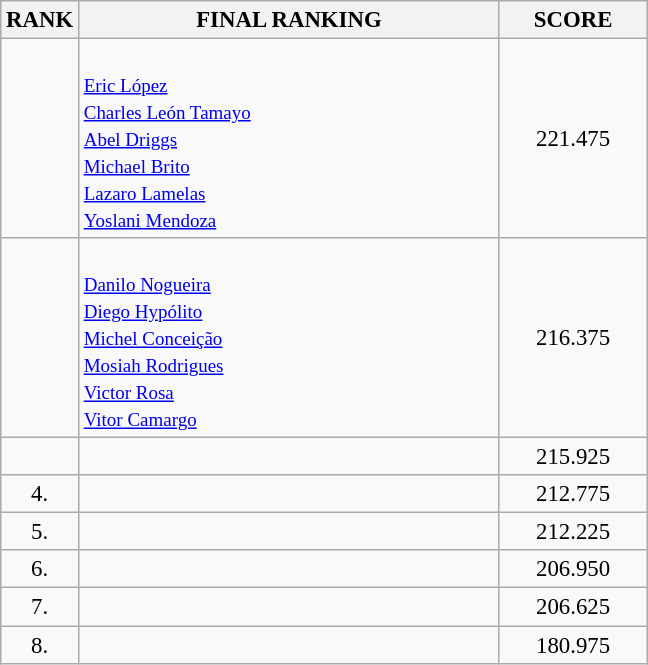<table class="wikitable" style="font-size:95%;">
<tr>
<th>RANK</th>
<th align="left" style="width: 18em">FINAL RANKING</th>
<th align="center" style="width: 6em">SCORE</th>
</tr>
<tr>
<td align="center"></td>
<td><br><small><a href='#'>Eric López</a><br><a href='#'>Charles León Tamayo</a><br><a href='#'>Abel Driggs</a><br><a href='#'>Michael Brito</a><br><a href='#'>Lazaro Lamelas</a><br><a href='#'>Yoslani Mendoza</a></small></td>
<td align="center">221.475</td>
</tr>
<tr>
<td align="center"></td>
<td><br><small><a href='#'>Danilo Nogueira</a><br><a href='#'>Diego Hypólito</a><br><a href='#'>Michel Conceição</a><br><a href='#'>Mosiah Rodrigues</a><br><a href='#'>Victor Rosa</a><br><a href='#'>Vitor Camargo</a></small></td>
<td align="center">216.375</td>
</tr>
<tr>
<td align="center"></td>
<td><br></td>
<td align="center">215.925</td>
</tr>
<tr>
<td align="center">4.</td>
<td></td>
<td align="center">212.775</td>
</tr>
<tr>
<td align="center">5.</td>
<td></td>
<td align="center">212.225</td>
</tr>
<tr>
<td align="center">6.</td>
<td></td>
<td align="center">206.950</td>
</tr>
<tr>
<td align="center">7.</td>
<td></td>
<td align="center">206.625</td>
</tr>
<tr>
<td align="center">8.</td>
<td></td>
<td align="center">180.975</td>
</tr>
</table>
